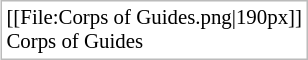<table style="float: right; margin-left:0.2em; border: 1px solid #BBB;">
<tr style="font-size: 87%;">
<td valign="top">[[File:Corps of Guides.png|190px]]<br> Corps of Guides</td>
</tr>
</table>
